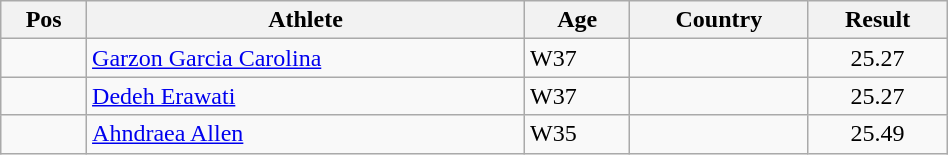<table class="wikitable"  style="text-align:center; width:50%;">
<tr>
<th>Pos</th>
<th>Athlete</th>
<th>Age</th>
<th>Country</th>
<th>Result</th>
</tr>
<tr>
<td align=center></td>
<td align=left><a href='#'>Garzon Garcia Carolina</a></td>
<td align=left>W37</td>
<td align=left></td>
<td>25.27</td>
</tr>
<tr>
<td align=center></td>
<td align=left><a href='#'>Dedeh Erawati</a></td>
<td align=left>W37</td>
<td align=left></td>
<td>25.27</td>
</tr>
<tr>
<td align=center></td>
<td align=left><a href='#'>Ahndraea Allen</a></td>
<td align=left>W35</td>
<td align=left></td>
<td>25.49</td>
</tr>
</table>
